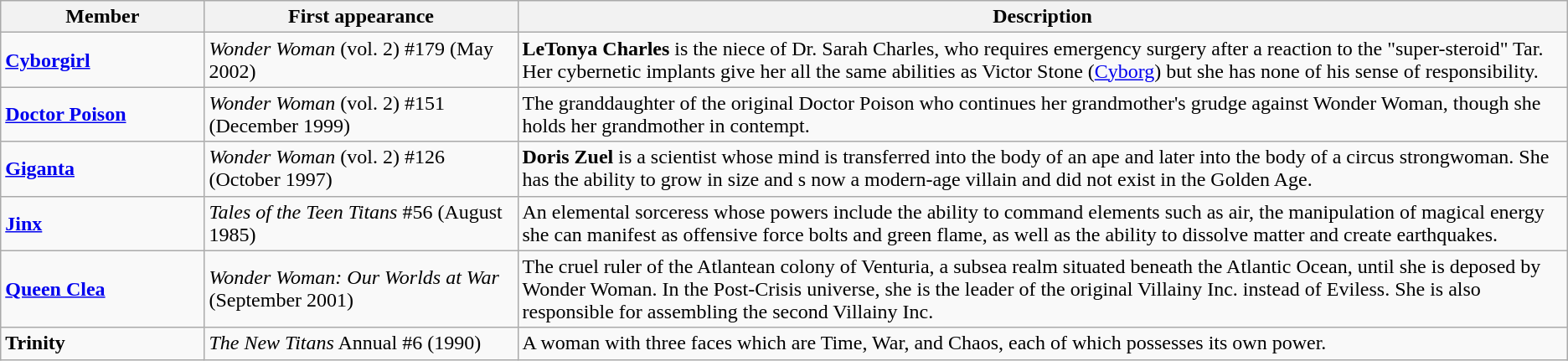<table class="wikitable">
<tr>
<th width="13%">Member</th>
<th width="20%">First appearance</th>
<th width="67%">Description</th>
</tr>
<tr>
<td><strong><a href='#'>Cyborgirl</a></strong></td>
<td><em>Wonder Woman</em> (vol. 2) #179 (May 2002)</td>
<td><strong>LeTonya Charles</strong> is the niece of Dr. Sarah Charles, who requires emergency surgery after a reaction to the "super-steroid" Tar. Her cybernetic implants give her all the same abilities as Victor Stone (<a href='#'>Cyborg</a>) but she has none of his sense of responsibility.</td>
</tr>
<tr>
<td><strong><a href='#'>Doctor Poison</a></strong></td>
<td><em>Wonder Woman</em> (vol. 2) #151 (December 1999)</td>
<td>The granddaughter of the original Doctor Poison who continues her grandmother's grudge against Wonder Woman, though she holds her grandmother in contempt.</td>
</tr>
<tr>
<td><strong><a href='#'>Giganta</a></strong></td>
<td><em>Wonder Woman</em> (vol. 2) #126 (October 1997)</td>
<td><strong>Doris Zuel</strong> is a scientist whose mind is transferred into the body of an ape and later into the body of a circus strongwoman. She has the ability to grow in size and s now a modern-age villain and did not exist in the Golden Age.</td>
</tr>
<tr>
<td><strong><a href='#'>Jinx</a></strong></td>
<td><em>Tales of the Teen Titans</em> #56 (August 1985)</td>
<td>An elemental sorceress whose powers include the ability to command elements such as air, the manipulation of magical energy she can manifest as offensive force bolts and green flame, as well as the ability to dissolve matter and create earthquakes.</td>
</tr>
<tr>
<td><strong><a href='#'>Queen Clea</a></strong></td>
<td><em>Wonder Woman: Our Worlds at War</em> (September 2001)</td>
<td>The cruel ruler of the Atlantean colony of Venturia, a subsea realm situated beneath the Atlantic Ocean, until she is deposed by Wonder Woman. In the Post-Crisis universe, she is the leader of the original Villainy Inc. instead of Eviless. She is also responsible for assembling the second Villainy Inc.</td>
</tr>
<tr>
<td><strong>Trinity</strong></td>
<td><em>The New Titans</em> Annual #6 (1990)</td>
<td>A woman with three faces which are Time, War, and Chaos, each of which possesses its own power.</td>
</tr>
</table>
